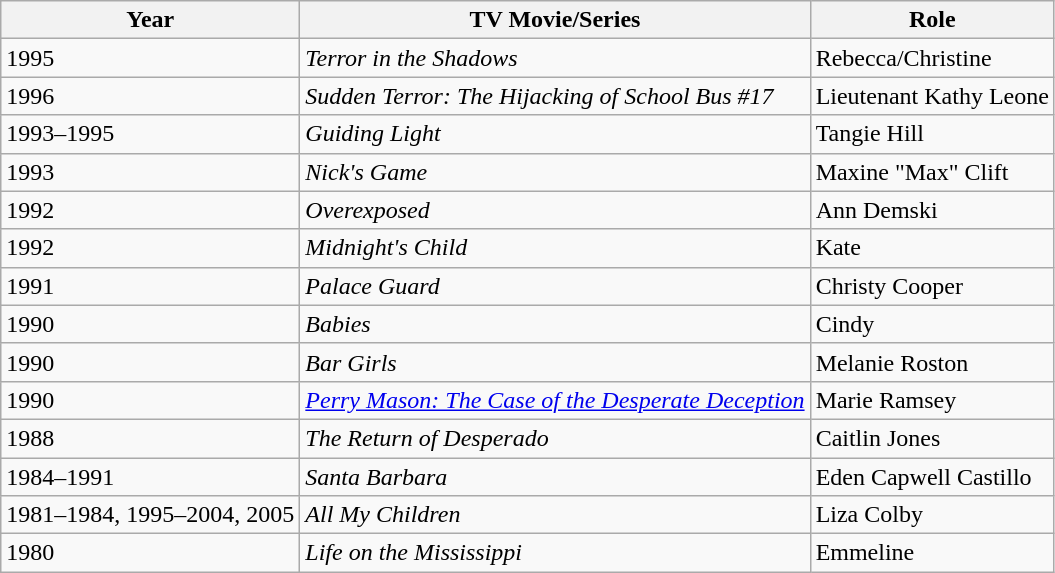<table class="wikitable sortable">
<tr>
<th>Year</th>
<th>TV Movie/Series</th>
<th>Role</th>
</tr>
<tr>
<td>1995</td>
<td><em>Terror in the Shadows</em></td>
<td>Rebecca/Christine</td>
</tr>
<tr>
<td>1996</td>
<td><em>Sudden Terror: The Hijacking of School Bus #17</em></td>
<td>Lieutenant Kathy Leone</td>
</tr>
<tr>
<td>1993–1995</td>
<td><em>Guiding Light</em></td>
<td>Tangie Hill</td>
</tr>
<tr>
<td>1993</td>
<td><em>Nick's Game</em></td>
<td>Maxine "Max" Clift</td>
</tr>
<tr>
<td>1992</td>
<td><em>Overexposed</em></td>
<td>Ann Demski</td>
</tr>
<tr>
<td>1992</td>
<td><em>Midnight's Child</em></td>
<td>Kate</td>
</tr>
<tr>
<td>1991</td>
<td><em>Palace Guard</em></td>
<td>Christy Cooper</td>
</tr>
<tr>
<td>1990</td>
<td><em>Babies</em></td>
<td>Cindy</td>
</tr>
<tr>
<td>1990</td>
<td><em>Bar Girls</em></td>
<td>Melanie Roston</td>
</tr>
<tr>
<td>1990</td>
<td><em><a href='#'>Perry Mason: The Case of the Desperate Deception</a></em></td>
<td>Marie Ramsey</td>
</tr>
<tr>
<td>1988</td>
<td><em>The Return of Desperado</em></td>
<td>Caitlin Jones</td>
</tr>
<tr>
<td>1984–1991</td>
<td><em>Santa Barbara</em></td>
<td>Eden Capwell Castillo</td>
</tr>
<tr>
<td>1981–1984, 1995–2004, 2005</td>
<td><em>All My Children</em></td>
<td>Liza Colby</td>
</tr>
<tr>
<td>1980</td>
<td><em>Life on the Mississippi</em></td>
<td>Emmeline</td>
</tr>
</table>
